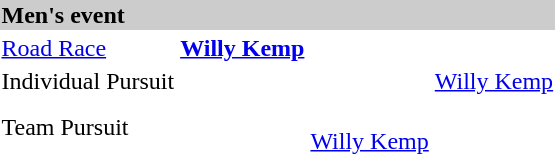<table>
<tr bgcolor="#cccccc">
<td colspan=7><strong>Men's event</strong></td>
</tr>
<tr>
<td><a href='#'>Road Race</a></td>
<td><strong><a href='#'>Willy Kemp</a></strong><br><small></small></td>
<td></td>
<td></td>
</tr>
<tr>
<td>Individual Pursuit</td>
<td></td>
<td></td>
<td><a href='#'>Willy Kemp</a><br><small></small></td>
</tr>
<tr>
<td>Team Pursuit</td>
<td></td>
<td><br><a href='#'>Willy Kemp</a><br></td>
<td></td>
</tr>
</table>
